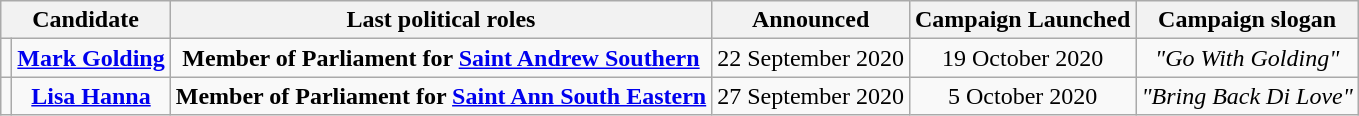<table class="wikitable" style="text-align:center">
<tr>
<th colspan="2">Candidate</th>
<th>Last political roles</th>
<th>Announced</th>
<th>Campaign Launched</th>
<th>Campaign slogan</th>
</tr>
<tr>
<td></td>
<td><strong><a href='#'>Mark Golding</a></strong></td>
<td><strong>Member of Parliament for <a href='#'>Saint Andrew Southern</a></strong><br></td>
<td>22 September 2020</td>
<td>19 October 2020</td>
<td><em>"Go With Golding"</em></td>
</tr>
<tr>
<td></td>
<td><strong><a href='#'>Lisa Hanna</a></strong></td>
<td><strong>Member of Parliament for <a href='#'>Saint Ann South Eastern</a></strong><br></td>
<td>27 September 2020</td>
<td>5 October 2020</td>
<td><em>"Bring Back Di Love"</em></td>
</tr>
</table>
